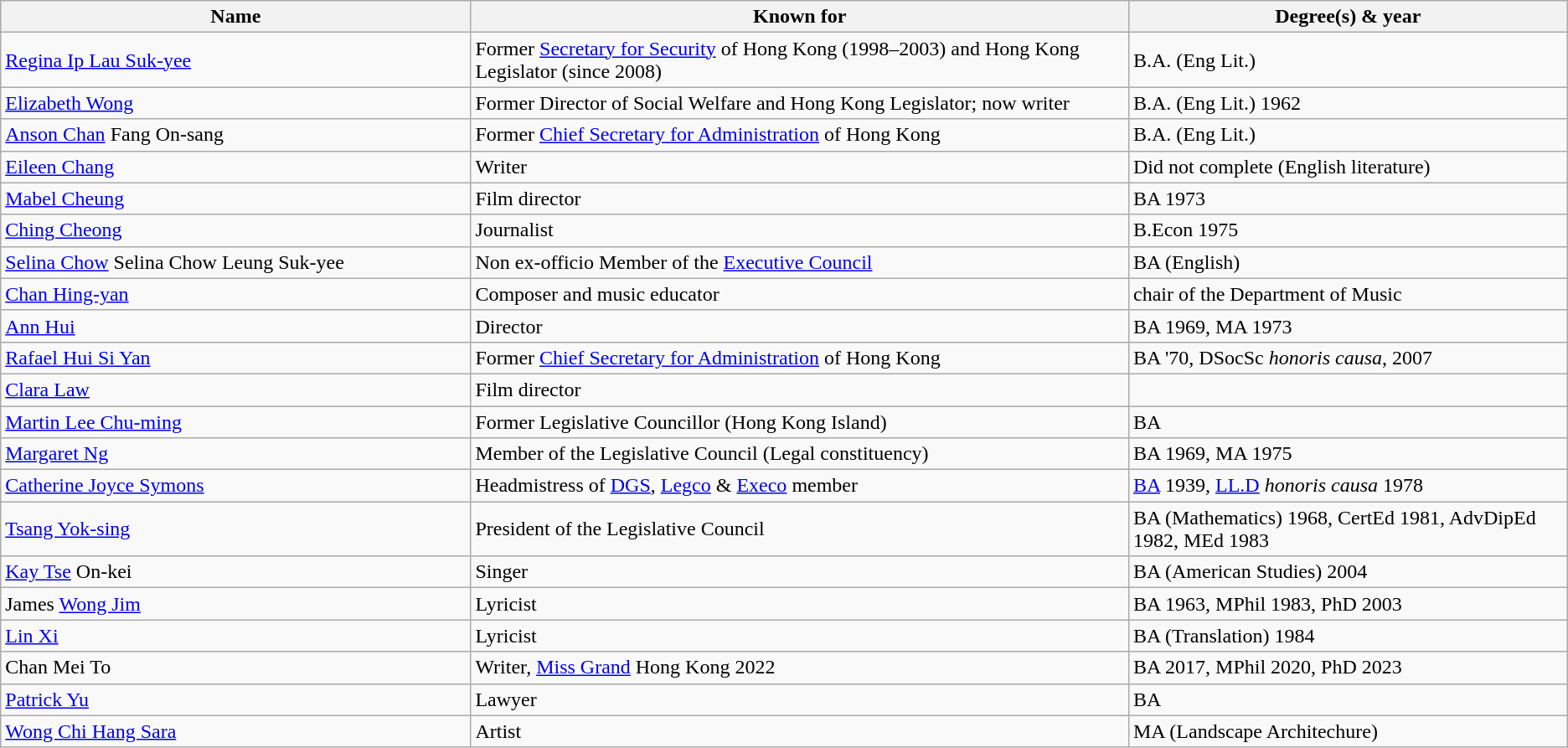<table class="wikitable">
<tr>
<th bgcolor="#e5e5e5" width="30%">Name</th>
<th bgcolor="#e5e5e5" width="42%">Known for</th>
<th bgcolor="#e5e5e5" width="28%">Degree(s) & year</th>
</tr>
<tr>
<td><a href='#'> Regina Ip Lau Suk-yee</a></td>
<td>Former <a href='#'>Secretary for Security</a> of Hong Kong (1998–2003) and Hong Kong Legislator (since 2008)</td>
<td>B.A. (Eng Lit.)</td>
</tr>
<tr>
<td><a href='#'>Elizabeth Wong</a></td>
<td>Former Director of Social Welfare and Hong Kong Legislator; now writer</td>
<td>B.A. (Eng Lit.) 1962</td>
</tr>
<tr>
<td><a href='#'>Anson Chan</a> Fang On-sang</td>
<td>Former <a href='#'>Chief Secretary for Administration</a> of Hong Kong</td>
<td>B.A. (Eng Lit.)</td>
</tr>
<tr>
<td><a href='#'>Eileen Chang</a></td>
<td>Writer</td>
<td>Did not complete (English literature)</td>
</tr>
<tr>
<td><a href='#'>Mabel Cheung</a></td>
<td>Film director</td>
<td>BA 1973</td>
</tr>
<tr>
<td><a href='#'>Ching Cheong</a></td>
<td>Journalist</td>
<td>B.Econ 1975</td>
</tr>
<tr>
<td><a href='#'>Selina Chow</a> Selina Chow Leung Suk-yee</td>
<td>Non ex-officio Member of the <a href='#'>Executive Council</a></td>
<td>BA (English)</td>
</tr>
<tr>
<td><a href='#'>Chan Hing-yan</a></td>
<td>Composer and music educator</td>
<td>chair of the Department of Music</td>
</tr>
<tr>
<td><a href='#'>Ann Hui</a></td>
<td>Director</td>
<td>BA 1969, MA 1973</td>
</tr>
<tr>
<td><a href='#'>Rafael Hui Si Yan</a></td>
<td>Former <a href='#'>Chief Secretary for Administration</a> of Hong Kong</td>
<td>BA '70, DSocSc <em>honoris causa</em>, 2007</td>
</tr>
<tr>
<td><a href='#'>Clara Law</a></td>
<td>Film director</td>
<td></td>
</tr>
<tr>
<td><a href='#'>Martin Lee Chu-ming</a></td>
<td>Former Legislative Councillor (Hong Kong Island)</td>
<td>BA</td>
</tr>
<tr>
<td><a href='#'>Margaret Ng</a></td>
<td>Member of the Legislative Council (Legal constituency)</td>
<td>BA 1969, MA 1975</td>
</tr>
<tr>
<td><a href='#'>Catherine Joyce Symons</a></td>
<td>Headmistress of <a href='#'>DGS</a>, <a href='#'>Legco</a> & <a href='#'>Execo</a> member</td>
<td><a href='#'>BA</a> 1939, <a href='#'>LL.D</a> <em>honoris causa</em> 1978</td>
</tr>
<tr>
<td><a href='#'>Tsang Yok-sing</a></td>
<td>President of the Legislative Council</td>
<td>BA (Mathematics) 1968, CertEd 1981, AdvDipEd 1982, MEd 1983</td>
</tr>
<tr>
<td><a href='#'>Kay Tse</a> On-kei</td>
<td>Singer</td>
<td>BA (American Studies) 2004</td>
</tr>
<tr>
<td>James <a href='#'>Wong Jim</a></td>
<td>Lyricist</td>
<td>BA 1963, MPhil 1983, PhD 2003</td>
</tr>
<tr>
<td><a href='#'>Lin Xi</a></td>
<td>Lyricist</td>
<td>BA (Translation) 1984</td>
</tr>
<tr>
<td>Chan Mei To</td>
<td>Writer, <a href='#'>Miss Grand</a> Hong Kong 2022</td>
<td>BA 2017, MPhil 2020, PhD 2023</td>
</tr>
<tr>
<td><a href='#'>Patrick Yu</a></td>
<td>Lawyer</td>
<td>BA</td>
</tr>
<tr>
<td><a href='#'>Wong Chi Hang Sara</a></td>
<td>Artist</td>
<td>MA (Landscape Architechure)</td>
</tr>
</table>
